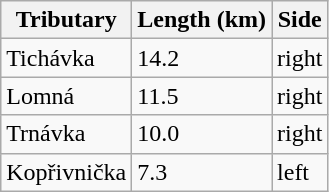<table class="wikitable">
<tr>
<th>Tributary</th>
<th>Length (km)</th>
<th>Side</th>
</tr>
<tr>
<td>Tichávka</td>
<td>14.2</td>
<td>right</td>
</tr>
<tr>
<td>Lomná</td>
<td>11.5</td>
<td>right</td>
</tr>
<tr>
<td>Trnávka</td>
<td>10.0</td>
<td>right</td>
</tr>
<tr>
<td>Kopřivnička</td>
<td>7.3</td>
<td>left</td>
</tr>
</table>
